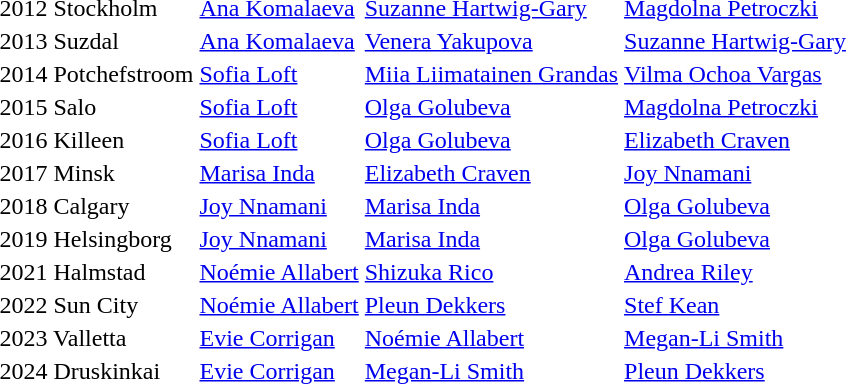<table>
<tr>
<td>2012 Stockholm</td>
<td> <a href='#'>Ana Komalaeva</a></td>
<td> <a href='#'>Suzanne Hartwig-Gary</a></td>
<td> <a href='#'>Magdolna Petroczki</a></td>
</tr>
<tr>
<td>2013 Suzdal</td>
<td> <a href='#'>Ana Komalaeva</a></td>
<td> <a href='#'>Venera Yakupova</a></td>
<td> <a href='#'>Suzanne Hartwig-Gary</a></td>
</tr>
<tr>
<td>2014 Potchefstroom</td>
<td> <a href='#'>Sofia Loft</a></td>
<td> <a href='#'>Miia Liimatainen Grandas</a></td>
<td> <a href='#'>Vilma Ochoa Vargas</a></td>
</tr>
<tr>
<td>2015 Salo</td>
<td> <a href='#'>Sofia Loft</a></td>
<td> <a href='#'>Olga Golubeva</a></td>
<td> <a href='#'>Magdolna Petroczki</a></td>
</tr>
<tr>
<td>2016 Killeen</td>
<td> <a href='#'>Sofia Loft</a></td>
<td> <a href='#'>Olga Golubeva</a></td>
<td> <a href='#'>Elizabeth Craven</a></td>
</tr>
<tr>
<td>2017 Minsk</td>
<td> <a href='#'>Marisa Inda</a></td>
<td> <a href='#'>Elizabeth Craven</a></td>
<td> <a href='#'>Joy Nnamani</a></td>
</tr>
<tr>
<td>2018 Calgary</td>
<td> <a href='#'>Joy Nnamani</a></td>
<td> <a href='#'>Marisa Inda</a></td>
<td> <a href='#'>Olga Golubeva</a></td>
</tr>
<tr>
<td>2019 Helsingborg</td>
<td> <a href='#'>Joy Nnamani</a></td>
<td> <a href='#'>Marisa Inda</a></td>
<td> <a href='#'>Olga Golubeva</a></td>
</tr>
<tr>
<td>2021 Halmstad</td>
<td> <a href='#'>Noémie Allabert</a></td>
<td> <a href='#'>Shizuka Rico</a></td>
<td> <a href='#'>Andrea Riley</a></td>
</tr>
<tr>
<td>2022 Sun City</td>
<td> <a href='#'>Noémie Allabert</a></td>
<td> <a href='#'>Pleun Dekkers</a></td>
<td> <a href='#'>Stef Kean</a></td>
</tr>
<tr>
<td>2023 Valletta</td>
<td> <a href='#'>Evie Corrigan</a></td>
<td> <a href='#'>Noémie Allabert</a></td>
<td> <a href='#'>Megan-Li Smith</a></td>
</tr>
<tr>
<td>2024 Druskinkai</td>
<td> <a href='#'>Evie Corrigan</a></td>
<td> <a href='#'>Megan-Li Smith</a></td>
<td> <a href='#'>Pleun Dekkers</a></td>
</tr>
</table>
